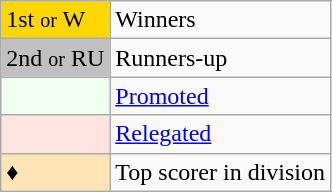<table class="wikitable" text-align:"center">
<tr>
<td bgcolor=gold>1st <small>or</small> W</td>
<td>Winners</td>
</tr>
<tr>
<td bgcolor=silver>2nd <small>or</small> RU</td>
<td>Runners-up</td>
</tr>
<tr>
<td bgcolor=#F0FFF0></td>
<td><a href='#'>Promoted</a></td>
</tr>
<tr>
<td bgcolor=#FFE4E1></td>
<td><a href='#'>Relegated</a></td>
</tr>
<tr>
<td bgcolor=#FFE4B5>♦</td>
<td>Top scorer in division</td>
</tr>
</table>
